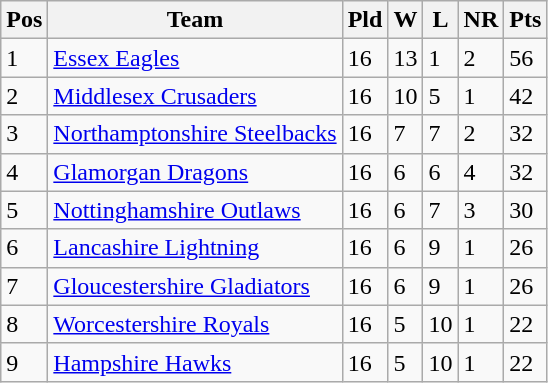<table class="wikitable">
<tr>
<th>Pos</th>
<th>Team</th>
<th>Pld</th>
<th>W</th>
<th>L</th>
<th>NR</th>
<th>Pts</th>
</tr>
<tr>
<td>1</td>
<td><a href='#'>Essex Eagles</a></td>
<td>16</td>
<td>13</td>
<td>1</td>
<td>2</td>
<td>56</td>
</tr>
<tr>
<td>2</td>
<td><a href='#'>Middlesex Crusaders</a></td>
<td>16</td>
<td>10</td>
<td>5</td>
<td>1</td>
<td>42</td>
</tr>
<tr>
<td>3</td>
<td><a href='#'>Northamptonshire Steelbacks</a></td>
<td>16</td>
<td>7</td>
<td>7</td>
<td>2</td>
<td>32</td>
</tr>
<tr>
<td>4</td>
<td><a href='#'>Glamorgan Dragons</a></td>
<td>16</td>
<td>6</td>
<td>6</td>
<td>4</td>
<td>32</td>
</tr>
<tr>
<td>5</td>
<td><a href='#'>Nottinghamshire Outlaws</a></td>
<td>16</td>
<td>6</td>
<td>7</td>
<td>3</td>
<td>30</td>
</tr>
<tr>
<td>6</td>
<td><a href='#'>Lancashire Lightning</a></td>
<td>16</td>
<td>6</td>
<td>9</td>
<td>1</td>
<td>26</td>
</tr>
<tr>
<td>7</td>
<td><a href='#'>Gloucestershire Gladiators</a></td>
<td>16</td>
<td>6</td>
<td>9</td>
<td>1</td>
<td>26</td>
</tr>
<tr>
<td>8</td>
<td><a href='#'>Worcestershire Royals</a></td>
<td>16</td>
<td>5</td>
<td>10</td>
<td>1</td>
<td>22</td>
</tr>
<tr>
<td>9</td>
<td><a href='#'>Hampshire Hawks</a></td>
<td>16</td>
<td>5</td>
<td>10</td>
<td>1</td>
<td>22</td>
</tr>
</table>
